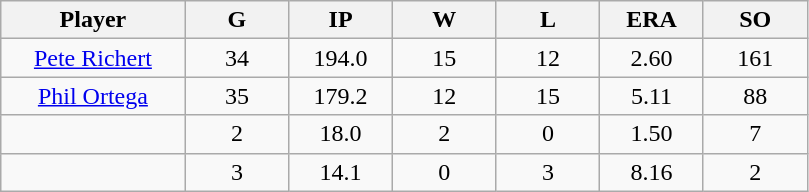<table class="wikitable sortable">
<tr>
<th bgcolor="#DDDDFF" width="16%">Player</th>
<th bgcolor="#DDDDFF" width="9%">G</th>
<th bgcolor="#DDDDFF" width="9%">IP</th>
<th bgcolor="#DDDDFF" width="9%">W</th>
<th bgcolor="#DDDDFF" width="9%">L</th>
<th bgcolor="#DDDDFF" width="9%">ERA</th>
<th bgcolor="#DDDDFF" width="9%">SO</th>
</tr>
<tr align="center">
<td><a href='#'>Pete Richert</a></td>
<td>34</td>
<td>194.0</td>
<td>15</td>
<td>12</td>
<td>2.60</td>
<td>161</td>
</tr>
<tr align=center>
<td><a href='#'>Phil Ortega</a></td>
<td>35</td>
<td>179.2</td>
<td>12</td>
<td>15</td>
<td>5.11</td>
<td>88</td>
</tr>
<tr align=center>
<td></td>
<td>2</td>
<td>18.0</td>
<td>2</td>
<td>0</td>
<td>1.50</td>
<td>7</td>
</tr>
<tr align="center">
<td></td>
<td>3</td>
<td>14.1</td>
<td>0</td>
<td>3</td>
<td>8.16</td>
<td>2</td>
</tr>
</table>
